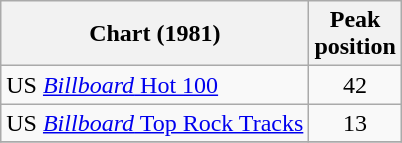<table class="wikitable sortable">
<tr>
<th>Chart (1981)</th>
<th>Peak<br>position</th>
</tr>
<tr>
<td>US <a href='#'><em>Billboard</em> Hot 100</a></td>
<td style="text-align:center;">42</td>
</tr>
<tr>
<td>US <a href='#'><em>Billboard</em> Top Rock Tracks</a></td>
<td style="text-align:center;">13</td>
</tr>
<tr>
</tr>
</table>
